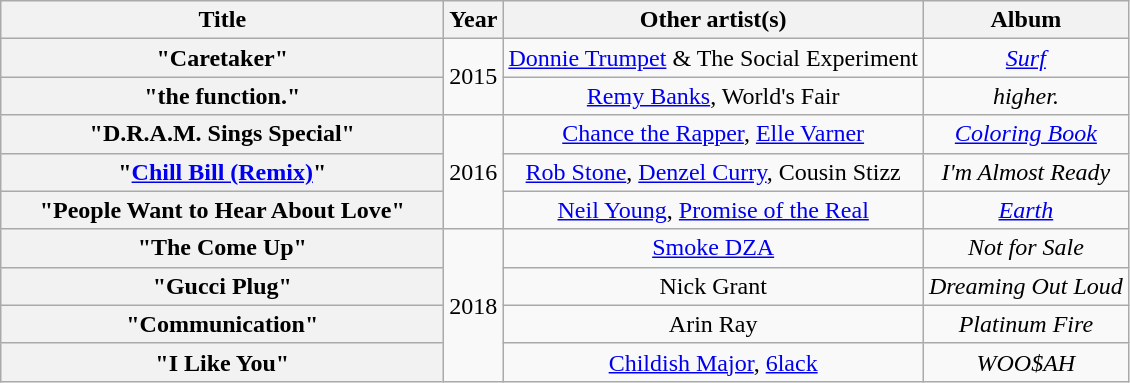<table class="wikitable plainrowheaders" style="text-align:center;">
<tr>
<th scope="col" style="width:18em;">Title</th>
<th scope="col">Year</th>
<th scope="col">Other artist(s)</th>
<th scope="col">Album</th>
</tr>
<tr>
<th scope="row">"Caretaker"</th>
<td rowspan="2">2015</td>
<td><a href='#'>Donnie Trumpet</a> & The Social Experiment</td>
<td><em><a href='#'>Surf</a></em></td>
</tr>
<tr>
<th scope="row">"the function."</th>
<td><a href='#'>Remy Banks</a>, World's Fair</td>
<td><em>higher.</em></td>
</tr>
<tr>
<th scope="row">"D.R.A.M. Sings Special"</th>
<td rowspan="3">2016</td>
<td><a href='#'>Chance the Rapper</a>, <a href='#'>Elle Varner</a></td>
<td><em><a href='#'>Coloring Book</a></em></td>
</tr>
<tr>
<th scope="row">"<a href='#'>Chill Bill (Remix)</a>"</th>
<td><a href='#'>Rob Stone</a>, <a href='#'>Denzel Curry</a>, Cousin Stizz</td>
<td><em>I'm Almost Ready</em></td>
</tr>
<tr>
<th scope="row">"People Want to Hear About Love"</th>
<td><a href='#'>Neil Young</a>, <a href='#'>Promise of the Real</a></td>
<td><em><a href='#'>Earth</a></em></td>
</tr>
<tr>
<th scope="row">"The Come Up"</th>
<td rowspan="4">2018</td>
<td><a href='#'>Smoke DZA</a></td>
<td><em>Not for Sale</em></td>
</tr>
<tr>
<th scope="row">"Gucci Plug"</th>
<td>Nick Grant</td>
<td><em>Dreaming Out Loud</em></td>
</tr>
<tr>
<th scope="row">"Communication"</th>
<td>Arin Ray</td>
<td><em>Platinum Fire</em></td>
</tr>
<tr>
<th scope="row">"I Like You"</th>
<td><a href='#'>Childish Major</a>, <a href='#'>6lack</a></td>
<td><em>WOO$AH</em></td>
</tr>
</table>
